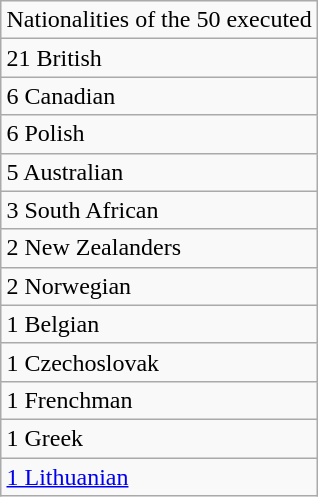<table class="wikitable" align="right">
<tr>
<td>Nationalities of the 50 executed</td>
</tr>
<tr>
<td> 21 British</td>
</tr>
<tr>
<td> 6 Canadian</td>
</tr>
<tr>
<td> 6 Polish</td>
</tr>
<tr>
<td> 5 Australian</td>
</tr>
<tr>
<td> 3 South African</td>
</tr>
<tr>
<td> 2 New Zealanders</td>
</tr>
<tr>
<td> 2 Norwegian</td>
</tr>
<tr>
<td> 1 Belgian</td>
</tr>
<tr>
<td> 1 Czechoslovak</td>
</tr>
<tr>
<td> 1 Frenchman</td>
</tr>
<tr>
<td> 1 Greek</td>
</tr>
<tr>
<td> <a href='#'>1 Lithuanian</a></td>
</tr>
</table>
